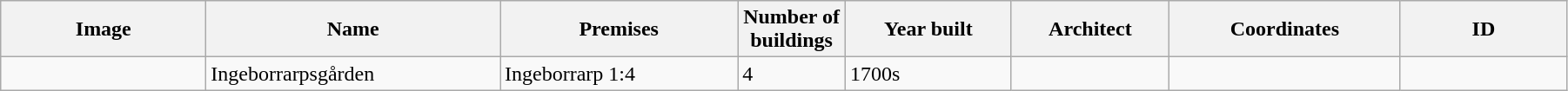<table class="wikitable" width="95%">
<tr>
<th width="150">Image</th>
<th>Name</th>
<th>Premises</th>
<th width="75">Number of<br>buildings</th>
<th width="120">Year built</th>
<th>Architect</th>
<th width="170">Coordinates</th>
<th width="120">ID</th>
</tr>
<tr>
<td></td>
<td>Ingeborrarpsgården</td>
<td>Ingeborrarp 1:4</td>
<td>4</td>
<td>1700s</td>
<td></td>
<td></td>
<td></td>
</tr>
</table>
